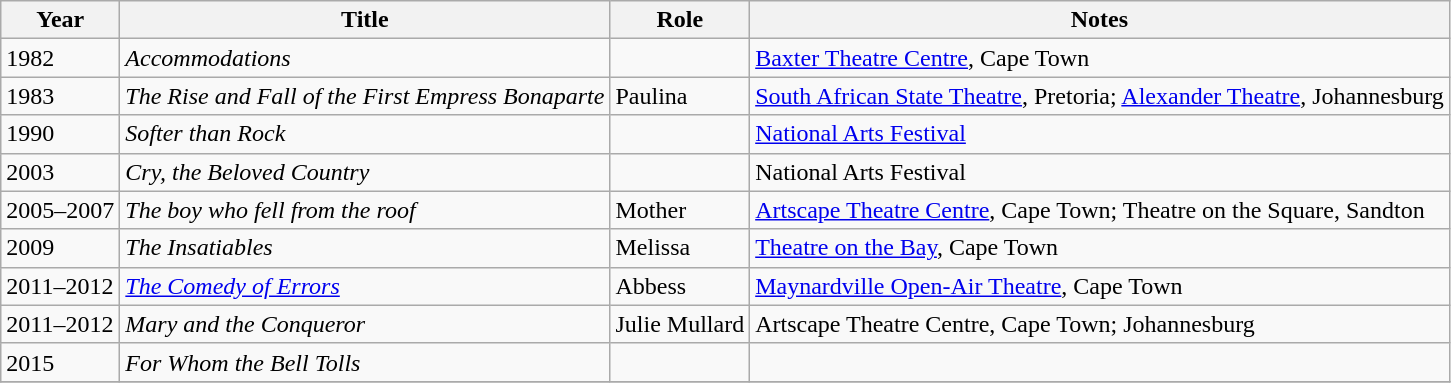<table class="wikitable sortable">
<tr>
<th>Year</th>
<th>Title</th>
<th>Role</th>
<th class="unsortable">Notes</th>
</tr>
<tr>
<td>1982</td>
<td><em>Accommodations</em></td>
<td></td>
<td><a href='#'>Baxter Theatre Centre</a>, Cape Town</td>
</tr>
<tr>
<td>1983</td>
<td><em>The Rise and Fall of the First Empress Bonaparte</em></td>
<td>Paulina</td>
<td><a href='#'>South African State Theatre</a>, Pretoria; <a href='#'>Alexander Theatre</a>, Johannesburg</td>
</tr>
<tr>
<td>1990</td>
<td><em>Softer than Rock</em></td>
<td></td>
<td><a href='#'>National Arts Festival</a></td>
</tr>
<tr>
<td>2003</td>
<td><em>Cry, the Beloved Country</em></td>
<td></td>
<td>National Arts Festival</td>
</tr>
<tr>
<td>2005–2007</td>
<td><em>The boy who fell from the roof</em></td>
<td>Mother</td>
<td><a href='#'>Artscape Theatre Centre</a>, Cape Town; Theatre on the Square, Sandton</td>
</tr>
<tr>
<td>2009</td>
<td><em>The Insatiables</em></td>
<td>Melissa</td>
<td><a href='#'>Theatre on the Bay</a>, Cape Town</td>
</tr>
<tr>
<td>2011–2012</td>
<td><em><a href='#'>The Comedy of Errors</a></em></td>
<td>Abbess</td>
<td><a href='#'>Maynardville Open-Air Theatre</a>, Cape Town</td>
</tr>
<tr>
<td>2011–2012</td>
<td><em>Mary and the Conqueror</em></td>
<td>Julie Mullard</td>
<td>Artscape Theatre Centre, Cape Town; Johannesburg</td>
</tr>
<tr>
<td>2015</td>
<td><em>For Whom the Bell Tolls</em></td>
<td></td>
<td></td>
</tr>
<tr>
</tr>
</table>
